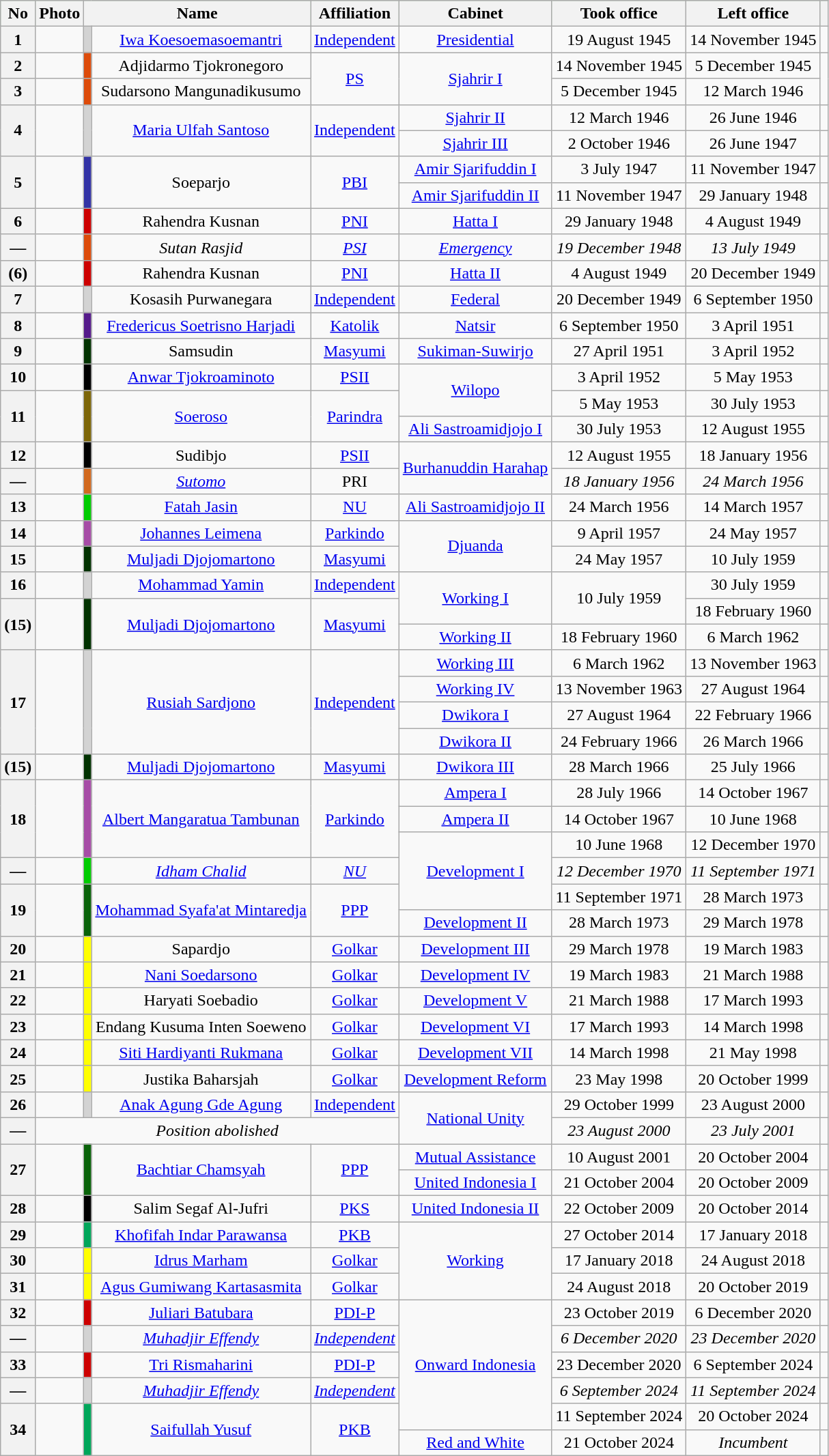<table class="wikitable" style="text-align: center">
<tr style="background-color:#cfc;">
<th>No</th>
<th>Photo</th>
<th colspan="2">Name</th>
<th>Affiliation</th>
<th>Cabinet</th>
<th>Took office</th>
<th>Left office</th>
<th></th>
</tr>
<tr>
<th>1</th>
<td></td>
<td style="color:inherit;background:#d3d3d3"></td>
<td><a href='#'>Iwa Koesoemasoemantri</a></td>
<td><a href='#'>Independent</a></td>
<td><a href='#'>Presidential</a></td>
<td>19 August 1945</td>
<td>14 November 1945</td>
<td></td>
</tr>
<tr>
<th>2</th>
<td></td>
<td style="color:inherit;background:#dd4b0a"></td>
<td>Adjidarmo Tjokronegoro</td>
<td rowspan="2"><a href='#'>PS</a></td>
<td rowspan="2"><a href='#'>Sjahrir I</a></td>
<td>14 November 1945</td>
<td>5 December 1945</td>
<td rowspan="2"></td>
</tr>
<tr>
<th>3</th>
<td></td>
<td style="color:inherit;background:#dd4b0a"></td>
<td>Sudarsono Mangunadikusumo</td>
<td>5 December 1945</td>
<td>12 March 1946</td>
</tr>
<tr>
<th rowspan="2">4</th>
<td rowspan="2"></td>
<td rowspan="2" bgcolor="#d3d3d3"></td>
<td rowspan="2"><a href='#'>Maria Ulfah Santoso</a></td>
<td rowspan="2"><a href='#'>Independent</a></td>
<td><a href='#'>Sjahrir II</a></td>
<td>12 March 1946</td>
<td>26 June 1946</td>
<td></td>
</tr>
<tr>
<td><a href='#'>Sjahrir III</a></td>
<td>2 October 1946</td>
<td>26 June 1947</td>
<td></td>
</tr>
<tr>
<th rowspan="2">5</th>
<td rowspan="2"></td>
<td rowspan="2" bgcolor="#3333a6"></td>
<td rowspan="2">Soeparjo</td>
<td rowspan="2"><a href='#'>PBI</a></td>
<td><a href='#'>Amir Sjarifuddin I</a></td>
<td>3 July 1947</td>
<td>11 November 1947</td>
<td></td>
</tr>
<tr>
<td><a href='#'>Amir Sjarifuddin II</a></td>
<td>11 November 1947</td>
<td>29 January 1948</td>
<td></td>
</tr>
<tr>
<th>6</th>
<td></td>
<td style="color:inherit;background:#cd0000"></td>
<td>Rahendra Kusnan</td>
<td><a href='#'>PNI</a></td>
<td><a href='#'>Hatta I</a></td>
<td>29 January 1948</td>
<td>4 August 1949</td>
<td></td>
</tr>
<tr>
<th>—</th>
<td></td>
<td style="color:inherit;background:#dd4b0a"></td>
<td><em>Sutan Rasjid</em></td>
<td><em><a href='#'>PSI</a></em></td>
<td><em><a href='#'>Emergency</a></em></td>
<td><em>19 December 1948</em></td>
<td><em>13 July 1949</em></td>
<td></td>
</tr>
<tr>
<th>(6)</th>
<td></td>
<td style="color:inherit;background:#cd0000"></td>
<td>Rahendra Kusnan</td>
<td><a href='#'>PNI</a></td>
<td><a href='#'>Hatta II</a></td>
<td>4 August 1949</td>
<td>20 December 1949</td>
<td></td>
</tr>
<tr>
<th>7</th>
<td></td>
<td style="color:inherit;background:#d3d3d3"></td>
<td>Kosasih Purwanegara</td>
<td><a href='#'>Independent</a></td>
<td><a href='#'>Federal</a></td>
<td>20 December 1949</td>
<td>6 September 1950</td>
<td></td>
</tr>
<tr>
<th>8</th>
<td></td>
<td style="color:inherit;background:#551a8b"></td>
<td><a href='#'>Fredericus Soetrisno Harjadi</a></td>
<td><a href='#'>Katolik</a></td>
<td><a href='#'>Natsir</a></td>
<td>6 September 1950</td>
<td>3 April 1951</td>
<td></td>
</tr>
<tr>
<th>9</th>
<td></td>
<td style="color:inherit;background:#013200"></td>
<td>Samsudin</td>
<td><a href='#'>Masyumi</a></td>
<td><a href='#'>Sukiman-Suwirjo</a></td>
<td>27 April 1951</td>
<td>3 April 1952</td>
<td></td>
</tr>
<tr>
<th>10</th>
<td></td>
<td style="color:inherit;background:#000000"></td>
<td><a href='#'>Anwar Tjokroaminoto</a></td>
<td><a href='#'>PSII</a></td>
<td rowspan="2"><a href='#'>Wilopo</a></td>
<td>3 April 1952</td>
<td>5 May 1953</td>
<td></td>
</tr>
<tr>
<th rowspan="2">11</th>
<td rowspan="2"></td>
<td rowspan="2" bgcolor="#7d6608"></td>
<td rowspan="2"><a href='#'>Soeroso</a></td>
<td rowspan="2"><a href='#'>Parindra</a></td>
<td>5 May 1953</td>
<td>30 July 1953</td>
<td></td>
</tr>
<tr>
<td><a href='#'>Ali Sastroamidjojo I</a></td>
<td>30 July 1953</td>
<td>12 August 1955</td>
<td></td>
</tr>
<tr>
<th>12</th>
<td></td>
<td style="color:inherit;background:#000000"></td>
<td>Sudibjo</td>
<td><a href='#'>PSII</a></td>
<td rowspan="2"><a href='#'>Burhanuddin Harahap</a></td>
<td>12 August 1955</td>
<td>18 January 1956</td>
<td></td>
</tr>
<tr>
<th>—</th>
<td></td>
<td style="color:inherit;background:#d2691e"></td>
<td><em><a href='#'>Sutomo</a><br></em></td>
<td>PRI</td>
<td><em>18 January 1956</em></td>
<td><em>24 March 1956</em></td>
<td></td>
</tr>
<tr>
<th>13</th>
<td></td>
<td style="color:inherit;background:#00cc00"></td>
<td><a href='#'>Fatah Jasin</a></td>
<td><a href='#'>NU</a></td>
<td><a href='#'>Ali Sastroamidjojo II</a></td>
<td>24 March 1956</td>
<td>14 March 1957</td>
<td></td>
</tr>
<tr>
<th>14</th>
<td></td>
<td style="color:inherit;background:#a64ca6"></td>
<td><a href='#'>Johannes Leimena</a></td>
<td><a href='#'>Parkindo</a></td>
<td rowspan="2"><a href='#'>Djuanda</a></td>
<td>9 April 1957</td>
<td>24 May 1957</td>
<td></td>
</tr>
<tr>
<th>15</th>
<td></td>
<td style="color:inherit;background:#013200"></td>
<td><a href='#'>Muljadi Djojomartono</a></td>
<td><a href='#'>Masyumi</a></td>
<td>24 May 1957</td>
<td>10 July 1959</td>
<td></td>
</tr>
<tr>
<th>16</th>
<td></td>
<td style="color:inherit;background:#d3d3d3"></td>
<td><a href='#'>Mohammad Yamin</a></td>
<td><a href='#'>Independent</a></td>
<td rowspan="2"><a href='#'>Working I</a></td>
<td rowspan="2">10 July 1959</td>
<td>30 July 1959</td>
<td></td>
</tr>
<tr>
<th rowspan="2">(15)</th>
<td rowspan="2"></td>
<td rowspan="2" bgcolor="#013200"></td>
<td rowspan="2"><a href='#'>Muljadi Djojomartono</a></td>
<td rowspan="2"><a href='#'>Masyumi</a></td>
<td>18 February 1960</td>
<td></td>
</tr>
<tr>
<td><a href='#'>Working II</a></td>
<td>18 February 1960</td>
<td>6 March 1962</td>
<td></td>
</tr>
<tr>
<th rowspan="4">17</th>
<td rowspan="4"></td>
<td rowspan="4" bgcolor="#d3d3d3"></td>
<td rowspan="4"><a href='#'>Rusiah Sardjono</a></td>
<td rowspan="4"><a href='#'>Independent</a></td>
<td><a href='#'>Working III</a></td>
<td>6 March 1962</td>
<td>13 November 1963</td>
<td></td>
</tr>
<tr>
<td><a href='#'>Working IV</a></td>
<td>13 November 1963</td>
<td>27 August 1964</td>
<td></td>
</tr>
<tr>
<td><a href='#'>Dwikora I</a></td>
<td>27 August 1964</td>
<td>22 February 1966</td>
<td></td>
</tr>
<tr>
<td><a href='#'>Dwikora II</a></td>
<td>24 February 1966</td>
<td>26 March 1966</td>
<td></td>
</tr>
<tr>
<th>(15)</th>
<td></td>
<td style="color:inherit;background:#013200"></td>
<td><a href='#'>Muljadi Djojomartono</a></td>
<td><a href='#'>Masyumi</a></td>
<td><a href='#'>Dwikora III</a></td>
<td>28 March 1966</td>
<td>25 July 1966</td>
<td></td>
</tr>
<tr>
<th rowspan="3">18</th>
<td rowspan="3"></td>
<td rowspan="3" bgcolor="#a64ca6"></td>
<td rowspan="3"><a href='#'>Albert Mangaratua Tambunan</a></td>
<td rowspan="3"><a href='#'>Parkindo</a></td>
<td><a href='#'>Ampera I</a></td>
<td>28 July 1966</td>
<td>14 October 1967</td>
<td></td>
</tr>
<tr>
<td><a href='#'>Ampera II</a></td>
<td>14 October 1967</td>
<td>10 June 1968</td>
<td></td>
</tr>
<tr>
<td rowspan="3"><a href='#'>Development I</a></td>
<td>10 June 1968</td>
<td>12 December 1970</td>
<td></td>
</tr>
<tr>
<th>—</th>
<td></td>
<td style="color:inherit;background:#00cc00"></td>
<td><em><a href='#'>Idham Chalid</a><br></em></td>
<td><em><a href='#'>NU</a></em></td>
<td><em>12 December 1970</em></td>
<td><em>11 September 1971</em></td>
<td></td>
</tr>
<tr>
<th rowspan="2">19</th>
<td rowspan="2"></td>
<td rowspan="2" bgcolor="#096309"></td>
<td rowspan="2"><a href='#'>Mohammad Syafa'at Mintaredja</a></td>
<td rowspan="2"><a href='#'>PPP</a></td>
<td>11 September 1971</td>
<td>28 March 1973</td>
<td></td>
</tr>
<tr>
<td><a href='#'>Development II</a></td>
<td>28 March 1973</td>
<td>29 March 1978</td>
<td></td>
</tr>
<tr>
<th>20</th>
<td></td>
<td style="color:inherit;background:#ffff00"></td>
<td>Sapardjo</td>
<td><a href='#'>Golkar</a></td>
<td><a href='#'>Development III</a></td>
<td>29 March 1978</td>
<td>19 March 1983</td>
<td></td>
</tr>
<tr>
<th>21</th>
<td></td>
<td style="color:inherit;background:#ffff00"></td>
<td><a href='#'>Nani Soedarsono</a></td>
<td><a href='#'>Golkar</a></td>
<td><a href='#'>Development IV</a></td>
<td>19 March 1983</td>
<td>21 March 1988</td>
<td></td>
</tr>
<tr>
<th>22</th>
<td></td>
<td style="color:inherit;background:#ffff00"></td>
<td>Haryati Soebadio</td>
<td><a href='#'>Golkar</a></td>
<td><a href='#'>Development V</a></td>
<td>21 March 1988</td>
<td>17 March 1993</td>
<td></td>
</tr>
<tr>
<th>23</th>
<td></td>
<td style="color:inherit;background:#ffff00"></td>
<td>Endang Kusuma Inten Soeweno</td>
<td><a href='#'>Golkar</a></td>
<td><a href='#'>Development VI</a></td>
<td>17 March 1993</td>
<td>14 March 1998</td>
<td></td>
</tr>
<tr>
<th>24</th>
<td></td>
<td style="color:inherit;background:#ffff00"></td>
<td><a href='#'>Siti Hardiyanti Rukmana</a></td>
<td><a href='#'>Golkar</a></td>
<td><a href='#'>Development VII</a></td>
<td>14 March 1998</td>
<td>21 May 1998</td>
<td></td>
</tr>
<tr>
<th>25</th>
<td></td>
<td style="color:inherit;background:#ffff00"></td>
<td>Justika Baharsjah</td>
<td><a href='#'>Golkar</a></td>
<td><a href='#'>Development Reform</a></td>
<td>23 May 1998</td>
<td>20 October 1999</td>
<td></td>
</tr>
<tr>
<th>26</th>
<td></td>
<td style="color:inherit;background:#d3d3d3"></td>
<td><a href='#'>Anak Agung Gde Agung</a></td>
<td><a href='#'>Independent</a></td>
<td rowspan="2"><a href='#'>National Unity</a></td>
<td>29 October 1999</td>
<td>23 August 2000</td>
<td></td>
</tr>
<tr>
<th>—</th>
<td colspan="4"><em>Position abolished</em></td>
<td><em>23 August 2000</em></td>
<td><em>23 July 2001</em></td>
<td></td>
</tr>
<tr>
<th rowspan="2">27</th>
<td rowspan="2"></td>
<td rowspan="2" bgcolor="#096309"></td>
<td rowspan="2"><a href='#'>Bachtiar Chamsyah</a></td>
<td rowspan="2"><a href='#'>PPP</a></td>
<td><a href='#'>Mutual Assistance</a></td>
<td>10 August 2001</td>
<td>20 October 2004</td>
<td></td>
</tr>
<tr>
<td><a href='#'>United Indonesia I</a></td>
<td>21 October 2004</td>
<td>20 October 2009</td>
<td></td>
</tr>
<tr>
<th>28</th>
<td></td>
<td style="color:inherit;background:#000000"></td>
<td>Salim Segaf Al-Jufri</td>
<td><a href='#'>PKS</a></td>
<td><a href='#'>United Indonesia II</a></td>
<td>22 October 2009</td>
<td>20 October 2014</td>
<td></td>
</tr>
<tr>
<th>29</th>
<td></td>
<td style="color:inherit;background:#00a65a"></td>
<td><a href='#'>Khofifah Indar Parawansa</a></td>
<td><a href='#'>PKB</a></td>
<td rowspan="3"><a href='#'>Working</a></td>
<td>27 October 2014</td>
<td>17 January 2018</td>
<td></td>
</tr>
<tr>
<th>30</th>
<td></td>
<td style="color:inherit;background:#ffff00"></td>
<td><a href='#'>Idrus Marham</a></td>
<td><a href='#'>Golkar</a></td>
<td>17 January 2018</td>
<td>24 August 2018</td>
<td></td>
</tr>
<tr>
<th>31</th>
<td></td>
<td style="color:inherit;background:#ffff00"></td>
<td><a href='#'>Agus Gumiwang Kartasasmita</a></td>
<td><a href='#'>Golkar</a></td>
<td>24 August 2018</td>
<td>20 October 2019</td>
<td></td>
</tr>
<tr>
<th>32</th>
<td></td>
<td style="color:inherit;background:#cd0000"></td>
<td><a href='#'>Juliari Batubara</a></td>
<td><a href='#'>PDI-P</a></td>
<td rowspan="5"><a href='#'>Onward Indonesia</a></td>
<td>23 October 2019</td>
<td>6 December 2020</td>
<td></td>
</tr>
<tr>
<th>—</th>
<td></td>
<td style="color:inherit;background:#d3d3d3"></td>
<td><em><a href='#'>Muhadjir Effendy</a><br></em></td>
<td><em><a href='#'>Independent</a></em></td>
<td><em>6 December 2020</em></td>
<td><em>23 December 2020</em></td>
<td></td>
</tr>
<tr>
<th>33</th>
<td></td>
<td style="color:inherit;background:#cd0000"></td>
<td><a href='#'>Tri Rismaharini</a></td>
<td><a href='#'>PDI-P</a></td>
<td>23 December 2020</td>
<td>6 September 2024</td>
<td></td>
</tr>
<tr>
<th>—</th>
<td></td>
<td style="color:inherit;background:#d3d3d3"></td>
<td><em><a href='#'>Muhadjir Effendy</a><br></em></td>
<td><em><a href='#'>Independent</a></em></td>
<td><em>6 September 2024</em></td>
<td><em>11 September 2024</em></td>
<td></td>
</tr>
<tr>
<th rowspan="2">34</th>
<td rowspan="2"></td>
<td rowspan="2" bgcolor="#00a65a"></td>
<td rowspan="2"><a href='#'>Saifullah Yusuf</a></td>
<td rowspan="2"><a href='#'>PKB</a></td>
<td>11 September 2024</td>
<td>20 October 2024</td>
<td></td>
</tr>
<tr>
<td><a href='#'>Red and White</a></td>
<td>21 October 2024</td>
<td><em>Incumbent</em></td>
<td></td>
</tr>
</table>
